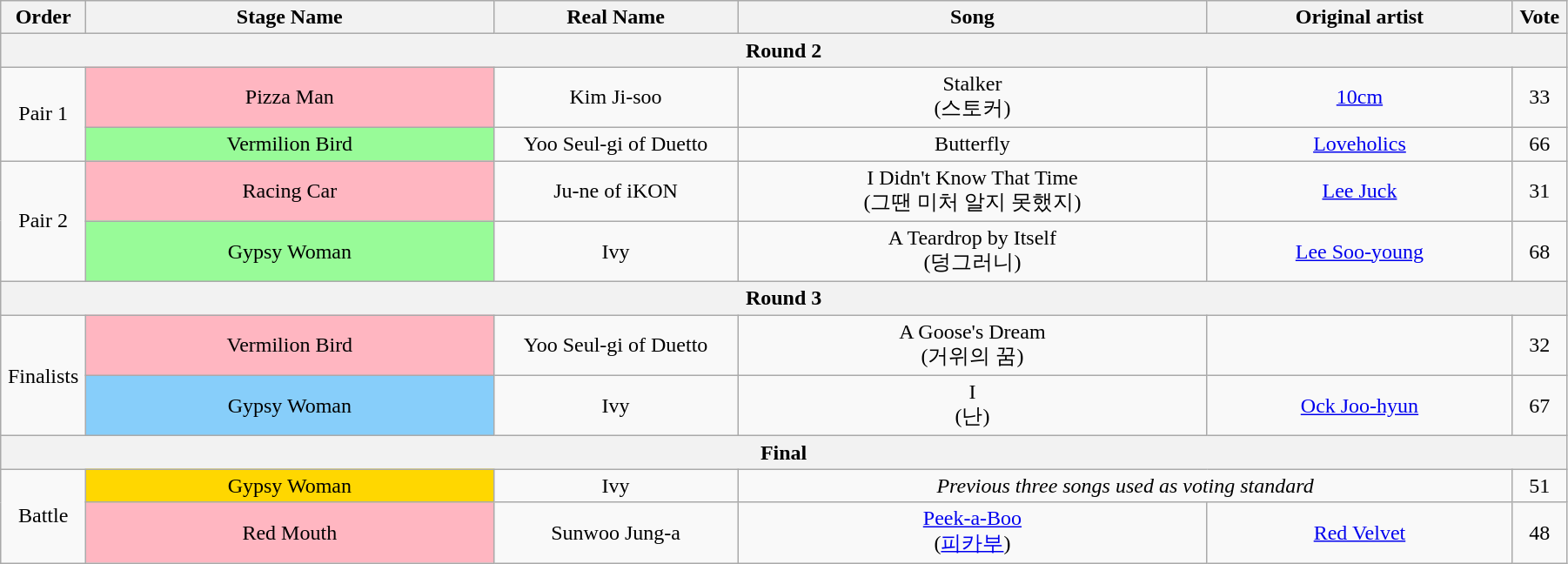<table class="wikitable" style="text-align:center; width:95%;">
<tr>
<th style="width:1%;">Order</th>
<th style="width:20%;">Stage Name</th>
<th style="width:12%;">Real Name</th>
<th style="width:23%;">Song</th>
<th style="width:15%;">Original artist</th>
<th style="width:1%;">Vote</th>
</tr>
<tr>
<th colspan=6>Round 2</th>
</tr>
<tr>
<td rowspan=2>Pair 1</td>
<td bgcolor="lightpink">Pizza Man</td>
<td>Kim Ji-soo</td>
<td>Stalker<br>(스토커)</td>
<td><a href='#'>10cm</a></td>
<td>33</td>
</tr>
<tr>
<td bgcolor="palegreen">Vermilion Bird</td>
<td>Yoo Seul-gi of Duetto</td>
<td>Butterfly</td>
<td><a href='#'>Loveholics</a></td>
<td>66</td>
</tr>
<tr>
<td rowspan=2>Pair 2</td>
<td bgcolor="lightpink">Racing Car</td>
<td>Ju-ne of iKON</td>
<td>I Didn't Know That Time<br>(그땐 미처 알지 못했지)</td>
<td><a href='#'>Lee Juck</a></td>
<td>31</td>
</tr>
<tr>
<td bgcolor="palegreen">Gypsy Woman</td>
<td>Ivy</td>
<td>A Teardrop by Itself<br>(덩그러니)</td>
<td><a href='#'>Lee Soo-young</a></td>
<td>68</td>
</tr>
<tr>
<th colspan=6>Round 3</th>
</tr>
<tr>
<td rowspan=2>Finalists</td>
<td bgcolor="lightpink">Vermilion Bird</td>
<td>Yoo Seul-gi of Duetto</td>
<td>A Goose's Dream<br>(거위의 꿈)</td>
<td></td>
<td>32</td>
</tr>
<tr>
<td bgcolor="lightskyblue">Gypsy Woman</td>
<td>Ivy</td>
<td>I<br>(난)</td>
<td><a href='#'>Ock Joo-hyun</a></td>
<td>67</td>
</tr>
<tr>
<th colspan=6>Final</th>
</tr>
<tr>
<td rowspan=2>Battle</td>
<td bgcolor="gold">Gypsy Woman</td>
<td>Ivy</td>
<td colspan=2><em>Previous three songs used as voting standard</em></td>
<td>51</td>
</tr>
<tr>
<td bgcolor="lightpink">Red Mouth</td>
<td>Sunwoo Jung-a</td>
<td><a href='#'>Peek-a-Boo</a><br>(<a href='#'>피카부</a>)</td>
<td><a href='#'>Red Velvet</a></td>
<td>48</td>
</tr>
</table>
